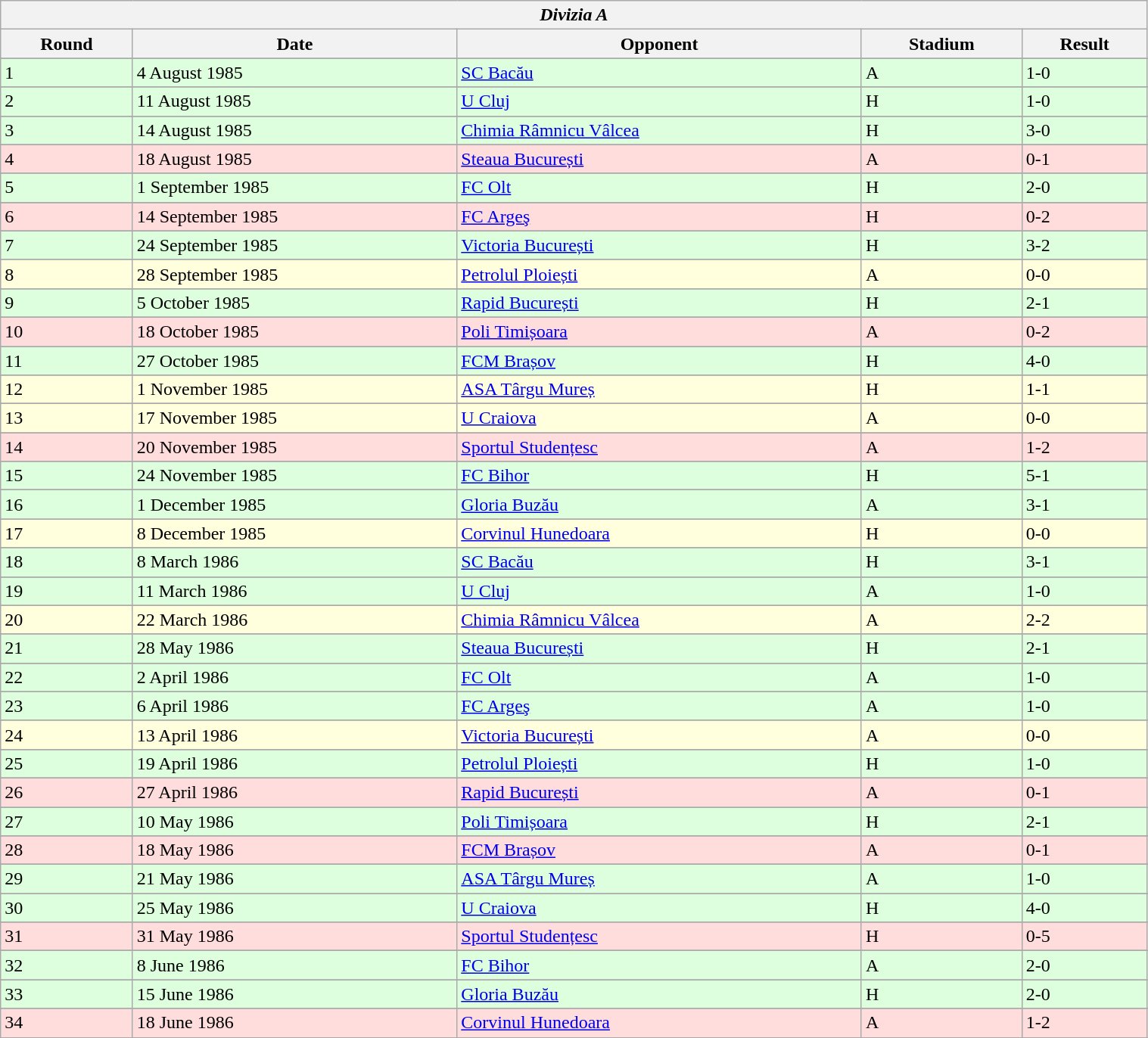<table class="wikitable" style="width:80%;">
<tr>
<th colspan="5" style="text-align:center;"><em>Divizia A</em></th>
</tr>
<tr>
<th>Round</th>
<th>Date</th>
<th>Opponent</th>
<th>Stadium</th>
<th>Result</th>
</tr>
<tr>
</tr>
<tr bgcolor="#ddffdd">
<td>1</td>
<td>4 August 1985</td>
<td><a href='#'>SC Bacău</a></td>
<td>A</td>
<td>1-0</td>
</tr>
<tr>
</tr>
<tr bgcolor="#ddffdd">
<td>2</td>
<td>11 August 1985</td>
<td><a href='#'>U Cluj</a></td>
<td>H</td>
<td>1-0</td>
</tr>
<tr>
</tr>
<tr bgcolor="#ddffdd">
<td>3</td>
<td>14 August 1985</td>
<td><a href='#'>Chimia Râmnicu Vâlcea</a></td>
<td>H</td>
<td>3-0</td>
</tr>
<tr>
</tr>
<tr bgcolor="#ffdddd">
<td>4</td>
<td>18 August 1985</td>
<td><a href='#'>Steaua București</a></td>
<td>A</td>
<td>0-1</td>
</tr>
<tr>
</tr>
<tr bgcolor="#ddffdd">
<td>5</td>
<td>1 September 1985</td>
<td><a href='#'>FC Olt</a></td>
<td>H</td>
<td>2-0</td>
</tr>
<tr>
</tr>
<tr bgcolor="#ffdddd">
<td>6</td>
<td>14 September 1985</td>
<td><a href='#'>FC Argeş</a></td>
<td>H</td>
<td>0-2</td>
</tr>
<tr>
</tr>
<tr bgcolor="#ddffdd">
<td>7</td>
<td>24 September 1985</td>
<td><a href='#'>Victoria București</a></td>
<td>H</td>
<td>3-2</td>
</tr>
<tr>
</tr>
<tr bgcolor="#ffffdd">
<td>8</td>
<td>28 September 1985</td>
<td><a href='#'>Petrolul Ploiești</a></td>
<td>A</td>
<td>0-0</td>
</tr>
<tr>
</tr>
<tr bgcolor="#ddffdd">
<td>9</td>
<td>5 October 1985</td>
<td><a href='#'>Rapid București</a></td>
<td>H</td>
<td>2-1</td>
</tr>
<tr>
</tr>
<tr bgcolor="#ffdddd">
<td>10</td>
<td>18 October 1985</td>
<td><a href='#'>Poli Timișoara</a></td>
<td>A</td>
<td>0-2</td>
</tr>
<tr>
</tr>
<tr bgcolor="#ddffdd">
<td>11</td>
<td>27 October 1985</td>
<td><a href='#'>FCM Brașov</a></td>
<td>H</td>
<td>4-0</td>
</tr>
<tr>
</tr>
<tr bgcolor="#ffffdd">
<td>12</td>
<td>1 November 1985</td>
<td><a href='#'>ASA Târgu Mureș</a></td>
<td>H</td>
<td>1-1</td>
</tr>
<tr>
</tr>
<tr bgcolor="#ffffdd">
<td>13</td>
<td>17 November 1985</td>
<td><a href='#'>U Craiova</a></td>
<td>A</td>
<td>0-0</td>
</tr>
<tr>
</tr>
<tr bgcolor="#ffdddd">
<td>14</td>
<td>20 November 1985</td>
<td><a href='#'>Sportul Studențesc</a></td>
<td>A</td>
<td>1-2</td>
</tr>
<tr>
</tr>
<tr bgcolor="#ddffdd">
<td>15</td>
<td>24 November 1985</td>
<td><a href='#'>FC Bihor</a></td>
<td>H</td>
<td>5-1</td>
</tr>
<tr>
</tr>
<tr bgcolor="#ddffdd">
<td>16</td>
<td>1 December 1985</td>
<td><a href='#'>Gloria Buzău</a></td>
<td>A</td>
<td>3-1</td>
</tr>
<tr>
</tr>
<tr bgcolor="#ffffdd">
<td>17</td>
<td>8 December 1985</td>
<td><a href='#'>Corvinul Hunedoara</a></td>
<td>H</td>
<td>0-0</td>
</tr>
<tr>
</tr>
<tr bgcolor="#ddffdd">
<td>18</td>
<td>8 March 1986</td>
<td><a href='#'>SC Bacău</a></td>
<td>H</td>
<td>3-1</td>
</tr>
<tr>
</tr>
<tr bgcolor="#ddffdd">
<td>19</td>
<td>11 March 1986</td>
<td><a href='#'>U Cluj</a></td>
<td>A</td>
<td>1-0</td>
</tr>
<tr>
</tr>
<tr bgcolor="#ffffdd">
<td>20</td>
<td>22 March 1986</td>
<td><a href='#'>Chimia Râmnicu Vâlcea</a></td>
<td>A</td>
<td>2-2</td>
</tr>
<tr>
</tr>
<tr bgcolor="#ddffdd">
<td>21</td>
<td>28 May 1986</td>
<td><a href='#'>Steaua București</a></td>
<td>H</td>
<td>2-1</td>
</tr>
<tr>
</tr>
<tr bgcolor="#ddffdd">
<td>22</td>
<td>2 April 1986</td>
<td><a href='#'>FC Olt</a></td>
<td>A</td>
<td>1-0</td>
</tr>
<tr>
</tr>
<tr bgcolor="#ddffdd">
<td>23</td>
<td>6 April 1986</td>
<td><a href='#'>FC Argeş</a></td>
<td>A</td>
<td>1-0</td>
</tr>
<tr>
</tr>
<tr bgcolor="#ffffdd">
<td>24</td>
<td>13 April 1986</td>
<td><a href='#'>Victoria București</a></td>
<td>A</td>
<td>0-0</td>
</tr>
<tr>
</tr>
<tr bgcolor="#ddffdd">
<td>25</td>
<td>19 April 1986</td>
<td><a href='#'>Petrolul Ploiești</a></td>
<td>H</td>
<td>1-0</td>
</tr>
<tr>
</tr>
<tr bgcolor="#ffdddd">
<td>26</td>
<td>27 April 1986</td>
<td><a href='#'>Rapid București</a></td>
<td>A</td>
<td>0-1</td>
</tr>
<tr>
</tr>
<tr bgcolor="#ddffdd">
<td>27</td>
<td>10 May 1986</td>
<td><a href='#'>Poli Timișoara</a></td>
<td>H</td>
<td>2-1</td>
</tr>
<tr>
</tr>
<tr bgcolor="#ffdddd">
<td>28</td>
<td>18 May 1986</td>
<td><a href='#'>FCM Brașov</a></td>
<td>A</td>
<td>0-1</td>
</tr>
<tr>
</tr>
<tr bgcolor="#ddffdd">
<td>29</td>
<td>21 May 1986</td>
<td><a href='#'>ASA Târgu Mureș</a></td>
<td>A</td>
<td>1-0</td>
</tr>
<tr>
</tr>
<tr bgcolor="#ddffdd">
<td>30</td>
<td>25 May 1986</td>
<td><a href='#'>U Craiova</a></td>
<td>H</td>
<td>4-0</td>
</tr>
<tr>
</tr>
<tr bgcolor="#ffdddd">
<td>31</td>
<td>31 May 1986</td>
<td><a href='#'>Sportul Studențesc</a></td>
<td>H</td>
<td>0-5</td>
</tr>
<tr>
</tr>
<tr bgcolor="#ddffdd">
<td>32</td>
<td>8 June 1986</td>
<td><a href='#'>FC Bihor</a></td>
<td>A</td>
<td>2-0</td>
</tr>
<tr>
</tr>
<tr bgcolor="#ddffdd">
<td>33</td>
<td>15 June 1986</td>
<td><a href='#'>Gloria Buzău</a></td>
<td>H</td>
<td>2-0</td>
</tr>
<tr>
</tr>
<tr bgcolor="#ffdddd">
<td>34</td>
<td>18 June 1986</td>
<td><a href='#'>Corvinul Hunedoara</a></td>
<td>A</td>
<td>1-2</td>
</tr>
<tr>
</tr>
</table>
